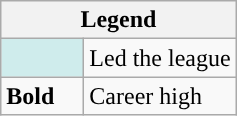<table class="wikitable">
<tr>
<th colspan="2">Legend</th>
</tr>
<tr>
<td style="background:#cfecec; width:3em;"></td>
<td>Led the league</td>
</tr>
<tr>
<td><strong>Bold</strong></td>
<td>Career high</td>
</tr>
</table>
